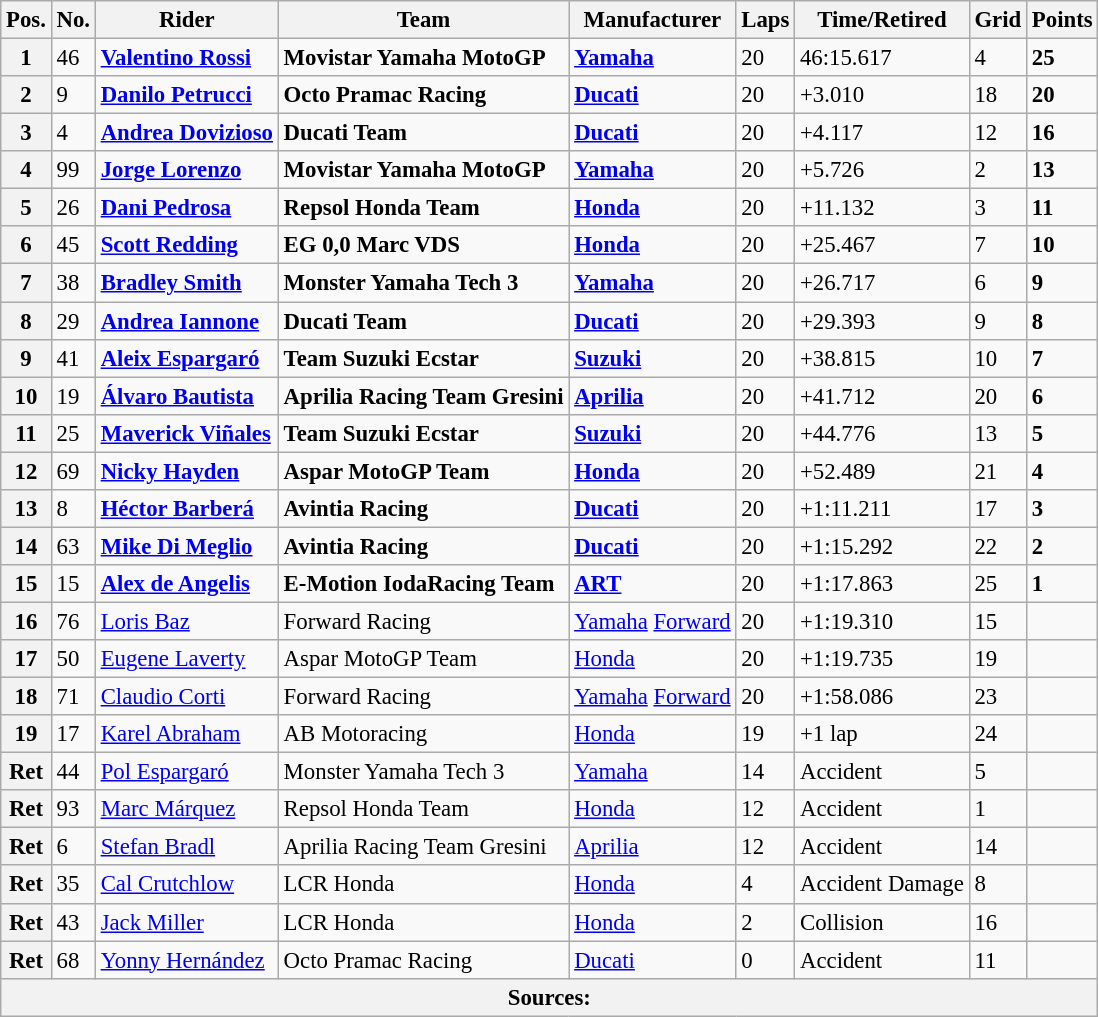<table class="wikitable" style="font-size: 95%;">
<tr>
<th>Pos.</th>
<th>No.</th>
<th>Rider</th>
<th>Team</th>
<th>Manufacturer</th>
<th>Laps</th>
<th>Time/Retired</th>
<th>Grid</th>
<th>Points</th>
</tr>
<tr>
<th>1</th>
<td>46</td>
<td> <strong><a href='#'>Valentino Rossi</a></strong></td>
<td><strong>Movistar Yamaha MotoGP</strong></td>
<td><strong><a href='#'>Yamaha</a></strong></td>
<td>20</td>
<td>46:15.617</td>
<td>4</td>
<td><strong>25</strong></td>
</tr>
<tr>
<th>2</th>
<td>9</td>
<td> <strong><a href='#'>Danilo Petrucci</a></strong></td>
<td><strong>Octo Pramac Racing</strong></td>
<td><strong><a href='#'>Ducati</a></strong></td>
<td>20</td>
<td>+3.010</td>
<td>18</td>
<td><strong>20</strong></td>
</tr>
<tr>
<th>3</th>
<td>4</td>
<td> <strong><a href='#'>Andrea Dovizioso</a></strong></td>
<td><strong>Ducati Team</strong></td>
<td><strong><a href='#'>Ducati</a></strong></td>
<td>20</td>
<td>+4.117</td>
<td>12</td>
<td><strong>16</strong></td>
</tr>
<tr>
<th>4</th>
<td>99</td>
<td> <strong><a href='#'>Jorge Lorenzo</a></strong></td>
<td><strong>Movistar Yamaha MotoGP</strong></td>
<td><strong><a href='#'>Yamaha</a></strong></td>
<td>20</td>
<td>+5.726</td>
<td>2</td>
<td><strong>13</strong></td>
</tr>
<tr>
<th>5</th>
<td>26</td>
<td> <strong><a href='#'>Dani Pedrosa</a></strong></td>
<td><strong>Repsol Honda Team</strong></td>
<td><strong><a href='#'>Honda</a></strong></td>
<td>20</td>
<td>+11.132</td>
<td>3</td>
<td><strong>11</strong></td>
</tr>
<tr>
<th>6</th>
<td>45</td>
<td> <strong><a href='#'>Scott Redding</a></strong></td>
<td><strong>EG 0,0 Marc VDS</strong></td>
<td><strong><a href='#'>Honda</a></strong></td>
<td>20</td>
<td>+25.467</td>
<td>7</td>
<td><strong>10</strong></td>
</tr>
<tr>
<th>7</th>
<td>38</td>
<td> <strong><a href='#'>Bradley Smith</a></strong></td>
<td><strong>Monster Yamaha Tech 3</strong></td>
<td><strong><a href='#'>Yamaha</a></strong></td>
<td>20</td>
<td>+26.717</td>
<td>6</td>
<td><strong>9</strong></td>
</tr>
<tr>
<th>8</th>
<td>29</td>
<td> <strong><a href='#'>Andrea Iannone</a></strong></td>
<td><strong>Ducati Team</strong></td>
<td><strong><a href='#'>Ducati</a></strong></td>
<td>20</td>
<td>+29.393</td>
<td>9</td>
<td><strong>8</strong></td>
</tr>
<tr>
<th>9</th>
<td>41</td>
<td> <strong><a href='#'>Aleix Espargaró</a></strong></td>
<td><strong>Team Suzuki Ecstar</strong></td>
<td><strong><a href='#'>Suzuki</a></strong></td>
<td>20</td>
<td>+38.815</td>
<td>10</td>
<td><strong>7</strong></td>
</tr>
<tr>
<th>10</th>
<td>19</td>
<td> <strong><a href='#'>Álvaro Bautista</a></strong></td>
<td><strong>Aprilia Racing Team Gresini</strong></td>
<td><strong><a href='#'>Aprilia</a></strong></td>
<td>20</td>
<td>+41.712</td>
<td>20</td>
<td><strong>6</strong></td>
</tr>
<tr>
<th>11</th>
<td>25</td>
<td> <strong><a href='#'>Maverick Viñales</a></strong></td>
<td><strong>Team Suzuki Ecstar</strong></td>
<td><strong><a href='#'>Suzuki</a></strong></td>
<td>20</td>
<td>+44.776</td>
<td>13</td>
<td><strong>5</strong></td>
</tr>
<tr>
<th>12</th>
<td>69</td>
<td> <strong><a href='#'>Nicky Hayden</a></strong></td>
<td><strong>Aspar MotoGP Team</strong></td>
<td><strong><a href='#'>Honda</a></strong></td>
<td>20</td>
<td>+52.489</td>
<td>21</td>
<td><strong>4</strong></td>
</tr>
<tr>
<th>13</th>
<td>8</td>
<td> <strong><a href='#'>Héctor Barberá</a></strong></td>
<td><strong>Avintia Racing</strong></td>
<td><strong><a href='#'>Ducati</a></strong></td>
<td>20</td>
<td>+1:11.211</td>
<td>17</td>
<td><strong>3</strong></td>
</tr>
<tr>
<th>14</th>
<td>63</td>
<td> <strong><a href='#'>Mike Di Meglio</a></strong></td>
<td><strong>Avintia Racing</strong></td>
<td><strong><a href='#'>Ducati</a></strong></td>
<td>20</td>
<td>+1:15.292</td>
<td>22</td>
<td><strong>2</strong></td>
</tr>
<tr>
<th>15</th>
<td>15</td>
<td> <strong><a href='#'>Alex de Angelis</a></strong></td>
<td><strong>E-Motion IodaRacing Team</strong></td>
<td><strong><a href='#'>ART</a></strong></td>
<td>20</td>
<td>+1:17.863</td>
<td>25</td>
<td><strong>1</strong></td>
</tr>
<tr>
<th>16</th>
<td>76</td>
<td> <a href='#'>Loris Baz</a></td>
<td>Forward Racing</td>
<td><a href='#'>Yamaha</a> <a href='#'>Forward</a></td>
<td>20</td>
<td>+1:19.310</td>
<td>15</td>
<td></td>
</tr>
<tr>
<th>17</th>
<td>50</td>
<td> <a href='#'>Eugene Laverty</a></td>
<td>Aspar MotoGP Team</td>
<td><a href='#'>Honda</a></td>
<td>20</td>
<td>+1:19.735</td>
<td>19</td>
<td></td>
</tr>
<tr>
<th>18</th>
<td>71</td>
<td> <a href='#'>Claudio Corti</a></td>
<td>Forward Racing</td>
<td><a href='#'>Yamaha</a> <a href='#'>Forward</a></td>
<td>20</td>
<td>+1:58.086</td>
<td>23</td>
<td></td>
</tr>
<tr>
<th>19</th>
<td>17</td>
<td> <a href='#'>Karel Abraham</a></td>
<td>AB Motoracing</td>
<td><a href='#'>Honda</a></td>
<td>19</td>
<td>+1 lap</td>
<td>24</td>
<td></td>
</tr>
<tr>
<th>Ret</th>
<td>44</td>
<td> <a href='#'>Pol Espargaró</a></td>
<td>Monster Yamaha Tech 3</td>
<td><a href='#'>Yamaha</a></td>
<td>14</td>
<td>Accident</td>
<td>5</td>
<td></td>
</tr>
<tr>
<th>Ret</th>
<td>93</td>
<td> <a href='#'>Marc Márquez</a></td>
<td>Repsol Honda Team</td>
<td><a href='#'>Honda</a></td>
<td>12</td>
<td>Accident</td>
<td>1</td>
<td></td>
</tr>
<tr>
<th>Ret</th>
<td>6</td>
<td> <a href='#'>Stefan Bradl</a></td>
<td>Aprilia Racing Team Gresini</td>
<td><a href='#'>Aprilia</a></td>
<td>12</td>
<td>Accident</td>
<td>14</td>
<td></td>
</tr>
<tr>
<th>Ret</th>
<td>35</td>
<td> <a href='#'>Cal Crutchlow</a></td>
<td>LCR Honda</td>
<td><a href='#'>Honda</a></td>
<td>4</td>
<td>Accident Damage</td>
<td>8</td>
<td></td>
</tr>
<tr>
<th>Ret</th>
<td>43</td>
<td> <a href='#'>Jack Miller</a></td>
<td>LCR Honda</td>
<td><a href='#'>Honda</a></td>
<td>2</td>
<td>Collision</td>
<td>16</td>
<td></td>
</tr>
<tr>
<th>Ret</th>
<td>68</td>
<td> <a href='#'>Yonny Hernández</a></td>
<td>Octo Pramac Racing</td>
<td><a href='#'>Ducati</a></td>
<td>0</td>
<td>Accident</td>
<td>11</td>
<td></td>
</tr>
<tr>
<th colspan=9>Sources:</th>
</tr>
</table>
